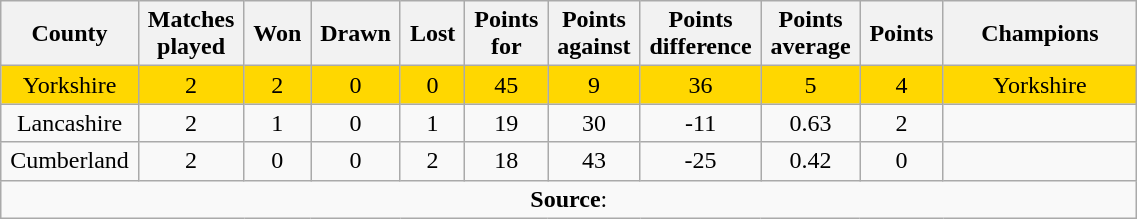<table class="wikitable plainrowheaders" style="text-align: center; width: 60%">
<tr>
<th scope="col" style="width: 5%;">County</th>
<th scope="col" style="width: 5%;">Matches played</th>
<th scope="col" style="width: 5%;">Won</th>
<th scope="col" style="width: 5%;">Drawn</th>
<th scope="col" style="width: 5%;">Lost</th>
<th scope="col" style="width: 5%;">Points for</th>
<th scope="col" style="width: 5%;">Points against</th>
<th scope="col" style="width: 5%;">Points difference</th>
<th scope="col" style="width: 5%;">Points average</th>
<th scope="col" style="width: 5%;">Points</th>
<th scope="col" style="width: 15%;">Champions</th>
</tr>
<tr style="background: gold;">
<td>Yorkshire</td>
<td>2</td>
<td>2</td>
<td>0</td>
<td>0</td>
<td>45</td>
<td>9</td>
<td>36</td>
<td>5</td>
<td>4</td>
<td>Yorkshire</td>
</tr>
<tr>
<td>Lancashire</td>
<td>2</td>
<td>1</td>
<td>0</td>
<td>1</td>
<td>19</td>
<td>30</td>
<td>-11</td>
<td>0.63</td>
<td>2</td>
<td></td>
</tr>
<tr>
<td>Cumberland</td>
<td>2</td>
<td>0</td>
<td>0</td>
<td>2</td>
<td>18</td>
<td>43</td>
<td>-25</td>
<td>0.42</td>
<td>0</td>
<td></td>
</tr>
<tr>
<td colspan="11"><strong>Source</strong>:</td>
</tr>
</table>
